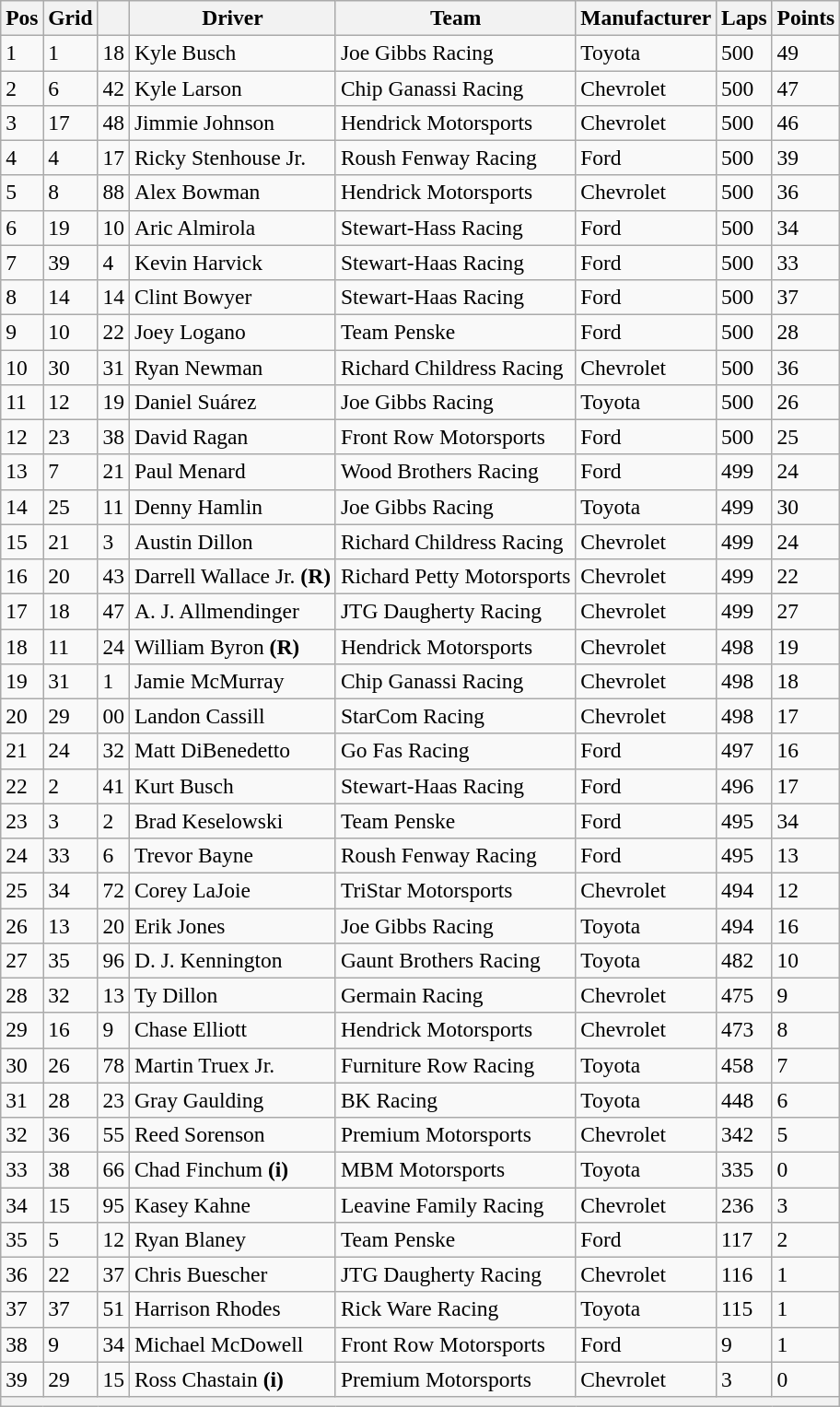<table class="wikitable" style="font-size:98%">
<tr>
<th>Pos</th>
<th>Grid</th>
<th></th>
<th>Driver</th>
<th>Team</th>
<th>Manufacturer</th>
<th>Laps</th>
<th>Points</th>
</tr>
<tr>
<td>1</td>
<td>1</td>
<td>18</td>
<td>Kyle Busch</td>
<td>Joe Gibbs Racing</td>
<td>Toyota</td>
<td>500</td>
<td>49</td>
</tr>
<tr>
<td>2</td>
<td>6</td>
<td>42</td>
<td>Kyle Larson</td>
<td>Chip Ganassi Racing</td>
<td>Chevrolet</td>
<td>500</td>
<td>47</td>
</tr>
<tr>
<td>3</td>
<td>17</td>
<td>48</td>
<td>Jimmie Johnson</td>
<td>Hendrick Motorsports</td>
<td>Chevrolet</td>
<td>500</td>
<td>46</td>
</tr>
<tr>
<td>4</td>
<td>4</td>
<td>17</td>
<td>Ricky Stenhouse Jr.</td>
<td>Roush Fenway Racing</td>
<td>Ford</td>
<td>500</td>
<td>39</td>
</tr>
<tr>
<td>5</td>
<td>8</td>
<td>88</td>
<td>Alex Bowman</td>
<td>Hendrick Motorsports</td>
<td>Chevrolet</td>
<td>500</td>
<td>36</td>
</tr>
<tr>
<td>6</td>
<td>19</td>
<td>10</td>
<td>Aric Almirola</td>
<td>Stewart-Hass Racing</td>
<td>Ford</td>
<td>500</td>
<td>34</td>
</tr>
<tr>
<td>7</td>
<td>39</td>
<td>4</td>
<td>Kevin Harvick</td>
<td>Stewart-Haas Racing</td>
<td>Ford</td>
<td>500</td>
<td>33</td>
</tr>
<tr>
<td>8</td>
<td>14</td>
<td>14</td>
<td>Clint Bowyer</td>
<td>Stewart-Haas Racing</td>
<td>Ford</td>
<td>500</td>
<td>37</td>
</tr>
<tr>
<td>9</td>
<td>10</td>
<td>22</td>
<td>Joey Logano</td>
<td>Team Penske</td>
<td>Ford</td>
<td>500</td>
<td>28</td>
</tr>
<tr>
<td>10</td>
<td>30</td>
<td>31</td>
<td>Ryan Newman</td>
<td>Richard Childress Racing</td>
<td>Chevrolet</td>
<td>500</td>
<td>36</td>
</tr>
<tr>
<td>11</td>
<td>12</td>
<td>19</td>
<td>Daniel Suárez</td>
<td>Joe Gibbs Racing</td>
<td>Toyota</td>
<td>500</td>
<td>26</td>
</tr>
<tr>
<td>12</td>
<td>23</td>
<td>38</td>
<td>David Ragan</td>
<td>Front Row Motorsports</td>
<td>Ford</td>
<td>500</td>
<td>25</td>
</tr>
<tr>
<td>13</td>
<td>7</td>
<td>21</td>
<td>Paul Menard</td>
<td>Wood Brothers Racing</td>
<td>Ford</td>
<td>499</td>
<td>24</td>
</tr>
<tr>
<td>14</td>
<td>25</td>
<td>11</td>
<td>Denny Hamlin</td>
<td>Joe Gibbs Racing</td>
<td>Toyota</td>
<td>499</td>
<td>30</td>
</tr>
<tr>
<td>15</td>
<td>21</td>
<td>3</td>
<td>Austin Dillon</td>
<td>Richard Childress Racing</td>
<td>Chevrolet</td>
<td>499</td>
<td>24</td>
</tr>
<tr>
<td>16</td>
<td>20</td>
<td>43</td>
<td>Darrell Wallace Jr. <strong>(R)</strong></td>
<td>Richard Petty Motorsports</td>
<td>Chevrolet</td>
<td>499</td>
<td>22</td>
</tr>
<tr>
<td>17</td>
<td>18</td>
<td>47</td>
<td>A. J. Allmendinger</td>
<td>JTG Daugherty Racing</td>
<td>Chevrolet</td>
<td>499</td>
<td>27</td>
</tr>
<tr>
<td>18</td>
<td>11</td>
<td>24</td>
<td>William Byron <strong>(R)</strong></td>
<td>Hendrick Motorsports</td>
<td>Chevrolet</td>
<td>498</td>
<td>19</td>
</tr>
<tr>
<td>19</td>
<td>31</td>
<td>1</td>
<td>Jamie McMurray</td>
<td>Chip Ganassi Racing</td>
<td>Chevrolet</td>
<td>498</td>
<td>18</td>
</tr>
<tr>
<td>20</td>
<td>29</td>
<td>00</td>
<td>Landon Cassill</td>
<td>StarCom Racing</td>
<td>Chevrolet</td>
<td>498</td>
<td>17</td>
</tr>
<tr>
<td>21</td>
<td>24</td>
<td>32</td>
<td>Matt DiBenedetto</td>
<td>Go Fas Racing</td>
<td>Ford</td>
<td>497</td>
<td>16</td>
</tr>
<tr>
<td>22</td>
<td>2</td>
<td>41</td>
<td>Kurt Busch</td>
<td>Stewart-Haas Racing</td>
<td>Ford</td>
<td>496</td>
<td>17</td>
</tr>
<tr>
<td>23</td>
<td>3</td>
<td>2</td>
<td>Brad Keselowski</td>
<td>Team Penske</td>
<td>Ford</td>
<td>495</td>
<td>34</td>
</tr>
<tr>
<td>24</td>
<td>33</td>
<td>6</td>
<td>Trevor Bayne</td>
<td>Roush Fenway Racing</td>
<td>Ford</td>
<td>495</td>
<td>13</td>
</tr>
<tr>
<td>25</td>
<td>34</td>
<td>72</td>
<td>Corey LaJoie</td>
<td>TriStar Motorsports</td>
<td>Chevrolet</td>
<td>494</td>
<td>12</td>
</tr>
<tr>
<td>26</td>
<td>13</td>
<td>20</td>
<td>Erik Jones</td>
<td>Joe Gibbs Racing</td>
<td>Toyota</td>
<td>494</td>
<td>16</td>
</tr>
<tr>
<td>27</td>
<td>35</td>
<td>96</td>
<td>D. J. Kennington</td>
<td>Gaunt Brothers Racing</td>
<td>Toyota</td>
<td>482</td>
<td>10</td>
</tr>
<tr>
<td>28</td>
<td>32</td>
<td>13</td>
<td>Ty Dillon</td>
<td>Germain Racing</td>
<td>Chevrolet</td>
<td>475</td>
<td>9</td>
</tr>
<tr>
<td>29</td>
<td>16</td>
<td>9</td>
<td>Chase Elliott</td>
<td>Hendrick Motorsports</td>
<td>Chevrolet</td>
<td>473</td>
<td>8</td>
</tr>
<tr>
<td>30</td>
<td>26</td>
<td>78</td>
<td>Martin Truex Jr.</td>
<td>Furniture Row Racing</td>
<td>Toyota</td>
<td>458</td>
<td>7</td>
</tr>
<tr>
<td>31</td>
<td>28</td>
<td>23</td>
<td>Gray Gaulding</td>
<td>BK Racing</td>
<td>Toyota</td>
<td>448</td>
<td>6</td>
</tr>
<tr>
<td>32</td>
<td>36</td>
<td>55</td>
<td>Reed Sorenson</td>
<td>Premium Motorsports</td>
<td>Chevrolet</td>
<td>342</td>
<td>5</td>
</tr>
<tr>
<td>33</td>
<td>38</td>
<td>66</td>
<td>Chad Finchum <strong>(i)</strong></td>
<td>MBM Motorsports</td>
<td>Toyota</td>
<td>335</td>
<td>0</td>
</tr>
<tr>
<td>34</td>
<td>15</td>
<td>95</td>
<td>Kasey Kahne</td>
<td>Leavine Family Racing</td>
<td>Chevrolet</td>
<td>236</td>
<td>3</td>
</tr>
<tr>
<td>35</td>
<td>5</td>
<td>12</td>
<td>Ryan Blaney</td>
<td>Team Penske</td>
<td>Ford</td>
<td>117</td>
<td>2</td>
</tr>
<tr>
<td>36</td>
<td>22</td>
<td>37</td>
<td>Chris Buescher</td>
<td>JTG Daugherty Racing</td>
<td>Chevrolet</td>
<td>116</td>
<td>1</td>
</tr>
<tr>
<td>37</td>
<td>37</td>
<td>51</td>
<td>Harrison Rhodes</td>
<td>Rick Ware Racing</td>
<td>Toyota</td>
<td>115</td>
<td>1</td>
</tr>
<tr>
<td>38</td>
<td>9</td>
<td>34</td>
<td>Michael McDowell</td>
<td>Front Row Motorsports</td>
<td>Ford</td>
<td>9</td>
<td>1</td>
</tr>
<tr>
<td>39</td>
<td>29</td>
<td>15</td>
<td>Ross Chastain <strong>(i)</strong></td>
<td>Premium Motorsports</td>
<td>Chevrolet</td>
<td>3</td>
<td>0</td>
</tr>
<tr>
<th colspan="8"></th>
</tr>
</table>
